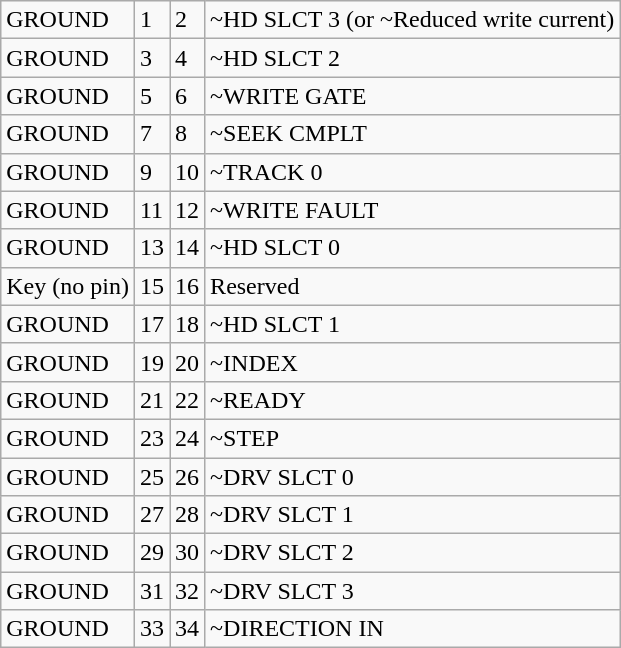<table class="wikitable">
<tr>
<td>GROUND</td>
<td>1</td>
<td>2</td>
<td>~HD SLCT 3 (or ~Reduced write current)</td>
</tr>
<tr>
<td>GROUND</td>
<td>3</td>
<td>4</td>
<td>~HD SLCT 2</td>
</tr>
<tr>
<td>GROUND</td>
<td>5</td>
<td>6</td>
<td>~WRITE GATE</td>
</tr>
<tr>
<td>GROUND</td>
<td>7</td>
<td>8</td>
<td>~SEEK CMPLT</td>
</tr>
<tr>
<td>GROUND</td>
<td>9</td>
<td>10</td>
<td>~TRACK 0</td>
</tr>
<tr>
<td>GROUND</td>
<td>11</td>
<td>12</td>
<td>~WRITE FAULT</td>
</tr>
<tr>
<td>GROUND</td>
<td>13</td>
<td>14</td>
<td>~HD SLCT 0</td>
</tr>
<tr>
<td>Key (no pin)</td>
<td>15</td>
<td>16</td>
<td>Reserved</td>
</tr>
<tr>
<td>GROUND</td>
<td>17</td>
<td>18</td>
<td>~HD SLCT 1</td>
</tr>
<tr>
<td>GROUND</td>
<td>19</td>
<td>20</td>
<td>~INDEX</td>
</tr>
<tr>
<td>GROUND</td>
<td>21</td>
<td>22</td>
<td>~READY</td>
</tr>
<tr>
<td>GROUND</td>
<td>23</td>
<td>24</td>
<td>~STEP</td>
</tr>
<tr>
<td>GROUND</td>
<td>25</td>
<td>26</td>
<td>~DRV SLCT 0</td>
</tr>
<tr>
<td>GROUND</td>
<td>27</td>
<td>28</td>
<td>~DRV SLCT 1</td>
</tr>
<tr>
<td>GROUND</td>
<td>29</td>
<td>30</td>
<td>~DRV SLCT 2</td>
</tr>
<tr>
<td>GROUND</td>
<td>31</td>
<td>32</td>
<td>~DRV SLCT 3</td>
</tr>
<tr>
<td>GROUND</td>
<td>33</td>
<td>34</td>
<td>~DIRECTION IN</td>
</tr>
</table>
